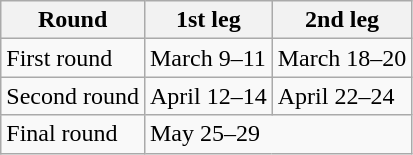<table class="wikitable">
<tr>
<th>Round</th>
<th>1st leg</th>
<th>2nd leg</th>
</tr>
<tr>
<td>First round</td>
<td>March 9–11</td>
<td>March 18–20</td>
</tr>
<tr>
<td>Second round</td>
<td>April 12–14</td>
<td>April 22–24</td>
</tr>
<tr>
<td>Final round</td>
<td colspan=2>May 25–29</td>
</tr>
</table>
